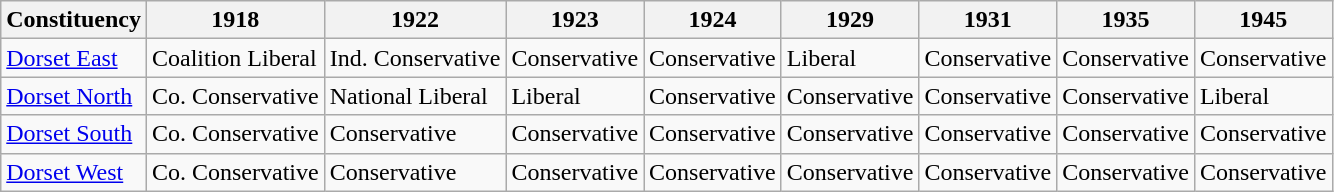<table class="wikitable">
<tr>
<th>Constituency</th>
<th>1918</th>
<th>1922</th>
<th>1923</th>
<th>1924</th>
<th>1929</th>
<th>1931</th>
<th>1935</th>
<th>1945</th>
</tr>
<tr>
<td><a href='#'>Dorset East</a></td>
<td bgcolor=>Coalition Liberal</td>
<td bgcolor=>Ind. Conservative</td>
<td bgcolor=>Conservative</td>
<td bgcolor=>Conservative</td>
<td bgcolor=>Liberal</td>
<td bgcolor=>Conservative</td>
<td bgcolor=>Conservative</td>
<td bgcolor=>Conservative</td>
</tr>
<tr>
<td><a href='#'>Dorset North</a></td>
<td bgcolor=>Co. Conservative</td>
<td bgcolor=>National Liberal</td>
<td bgcolor=>Liberal</td>
<td bgcolor=>Conservative</td>
<td bgcolor=>Conservative</td>
<td bgcolor=>Conservative</td>
<td bgcolor=>Conservative</td>
<td bgcolor=>Liberal</td>
</tr>
<tr>
<td><a href='#'>Dorset South</a></td>
<td bgcolor=>Co. Conservative</td>
<td bgcolor=>Conservative</td>
<td bgcolor=>Conservative</td>
<td bgcolor=>Conservative</td>
<td bgcolor=>Conservative</td>
<td bgcolor=>Conservative</td>
<td bgcolor=>Conservative</td>
<td bgcolor=>Conservative</td>
</tr>
<tr>
<td><a href='#'>Dorset West</a></td>
<td bgcolor=>Co. Conservative</td>
<td bgcolor=>Conservative</td>
<td bgcolor=>Conservative</td>
<td bgcolor=>Conservative</td>
<td bgcolor=>Conservative</td>
<td bgcolor=>Conservative</td>
<td bgcolor=>Conservative</td>
<td bgcolor=>Conservative</td>
</tr>
</table>
